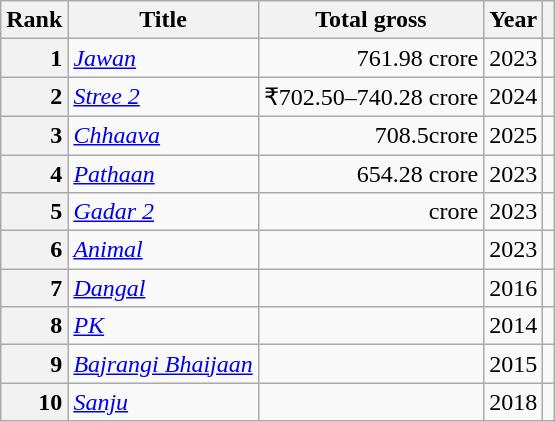<table class="wikitable sortable plainrowheaders">
<tr>
<th scope="col">Rank</th>
<th scope="col">Title</th>
<th scope="col">Total gross</th>
<th scope="col">Year</th>
<th class="unsortable"></th>
</tr>
<tr>
<th scope="row" style=text-align:right>1</th>
<td><em><a href='#'>Jawan</a></em></td>
<td align="right">761.98 crore</td>
<td align="center">2023</td>
<td align="center"></td>
</tr>
<tr>
<th scope="row" style=text-align:right>2</th>
<td><em><a href='#'>Stree 2</a></em></td>
<td align="right">₹702.50–740.28 crore</td>
<td align="center">2024</td>
<td align="center"></td>
</tr>
<tr>
<th scope="row" style="text-align:right">3</th>
<td><em><a href='#'>Chhaava</a></em></td>
<td align="right">708.5crore</td>
<td align="center">2025</td>
<td align="center"></td>
</tr>
<tr>
<th scope="row" style="text-align:right">4</th>
<td><em><a href='#'>Pathaan</a></em></td>
<td align="right">654.28 crore</td>
<td align="center">2023</td>
<td align="center"></td>
</tr>
<tr>
<th scope="row" style="text-align:right">5</th>
<td><em><a href='#'>Gadar 2</a></em></td>
<td align="right"> crore</td>
<td align="center">2023</td>
<td <style="text-align:center;"></td>
</tr>
<tr>
<th scope="row" style="text-align:right">6</th>
<td><em><a href='#'>Animal</a></em></td>
<td align="right"></td>
<td align="center">2023</td>
<td align="center"></td>
</tr>
<tr>
<th scope="row" style=text-align:right>7</th>
<td><em><a href='#'>Dangal</a></em></td>
<td align="right"></td>
<td align="center">2016</td>
<td align="center"></td>
</tr>
<tr>
<th scope="row" style=text-align:right>8</th>
<td><em><a href='#'>PK</a></em></td>
<td align="right"></td>
<td align="center">2014</td>
<td align="center"></td>
</tr>
<tr>
<th scope="row" style="text-align:right">9</th>
<td><em><a href='#'>Bajrangi Bhaijaan</a></em></td>
<td align="right"></td>
<td align="center">2015</td>
<td align="center"></td>
</tr>
<tr>
<th scope="row" style=text-align:right>10</th>
<td><em><a href='#'>Sanju</a></em></td>
<td align="right"></td>
<td align="center">2018</td>
<td align="center"></td>
</tr>
</table>
